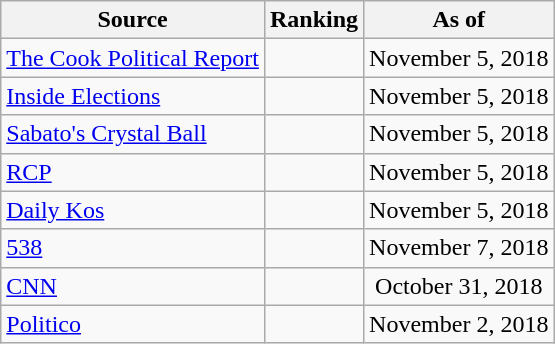<table class="wikitable" style="text-align:center">
<tr>
<th>Source</th>
<th>Ranking</th>
<th>As of</th>
</tr>
<tr>
<td align=left><a href='#'>The Cook Political Report</a></td>
<td></td>
<td>November 5, 2018</td>
</tr>
<tr>
<td align=left><a href='#'>Inside Elections</a></td>
<td></td>
<td>November 5, 2018</td>
</tr>
<tr>
<td align=left><a href='#'>Sabato's Crystal Ball</a></td>
<td></td>
<td>November 5, 2018</td>
</tr>
<tr>
<td align="left"><a href='#'>RCP</a></td>
<td></td>
<td>November 5, 2018</td>
</tr>
<tr>
<td align="left"><a href='#'>Daily Kos</a></td>
<td></td>
<td>November 5, 2018</td>
</tr>
<tr>
<td align="left"><a href='#'>538</a></td>
<td></td>
<td>November 7, 2018</td>
</tr>
<tr>
<td align="left"><a href='#'>CNN</a></td>
<td></td>
<td>October 31, 2018</td>
</tr>
<tr>
<td align="left"><a href='#'>Politico</a></td>
<td></td>
<td>November 2, 2018</td>
</tr>
</table>
